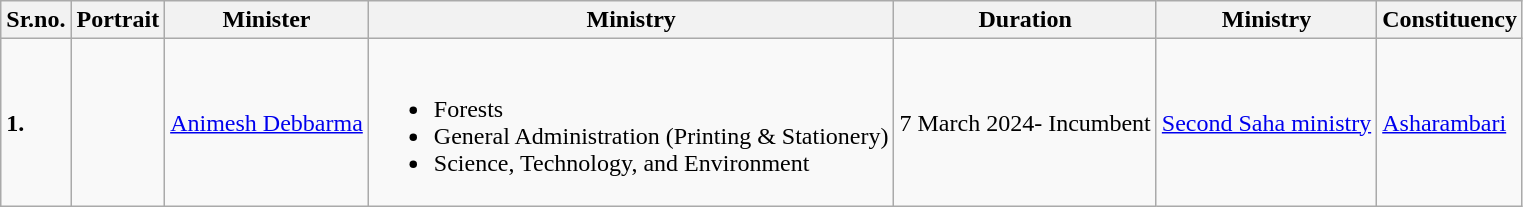<table class="wikitable">
<tr>
<th>Sr.no.</th>
<th>Portrait</th>
<th>Minister</th>
<th>Ministry</th>
<th>Duration</th>
<th>Ministry</th>
<th>Constituency</th>
</tr>
<tr>
<td><strong>1.</strong></td>
<td></td>
<td><a href='#'>Animesh Debbarma</a></td>
<td><br><ul><li>Forests</li><li>General Administration (Printing & Stationery)</li><li>Science, Technology, and Environment</li></ul></td>
<td>7 March 2024- Incumbent</td>
<td><a href='#'>Second Saha ministry</a></td>
<td><a href='#'>Asharambari</a></td>
</tr>
</table>
